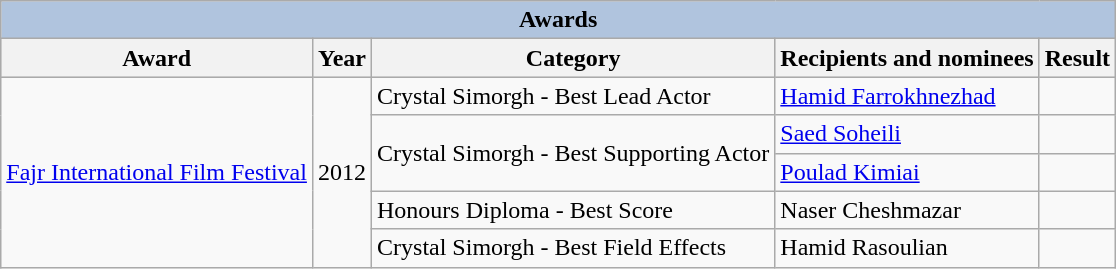<table class="wikitable sortable">
<tr>
<th colspan="5" style="background: LightSteelBlue;">Awards</th>
</tr>
<tr style="background:#ccc; text-align:center;">
<th>Award</th>
<th>Year</th>
<th>Category</th>
<th>Recipients and nominees</th>
<th>Result</th>
</tr>
<tr>
<td rowspan=5><a href='#'>Fajr International Film Festival</a></td>
<td rowspan=5>2012</td>
<td>Crystal Simorgh - Best Lead Actor</td>
<td><a href='#'>Hamid Farrokhnezhad</a></td>
<td></td>
</tr>
<tr>
<td rowspan=2>Crystal Simorgh - Best Supporting Actor</td>
<td><a href='#'>Saed Soheili</a></td>
<td></td>
</tr>
<tr>
<td><a href='#'>Poulad Kimiai</a></td>
<td></td>
</tr>
<tr>
<td>Honours Diploma - Best Score</td>
<td>Naser Cheshmazar</td>
<td></td>
</tr>
<tr>
<td>Crystal Simorgh - Best Field Effects</td>
<td>Hamid Rasoulian</td>
<td></td>
</tr>
</table>
